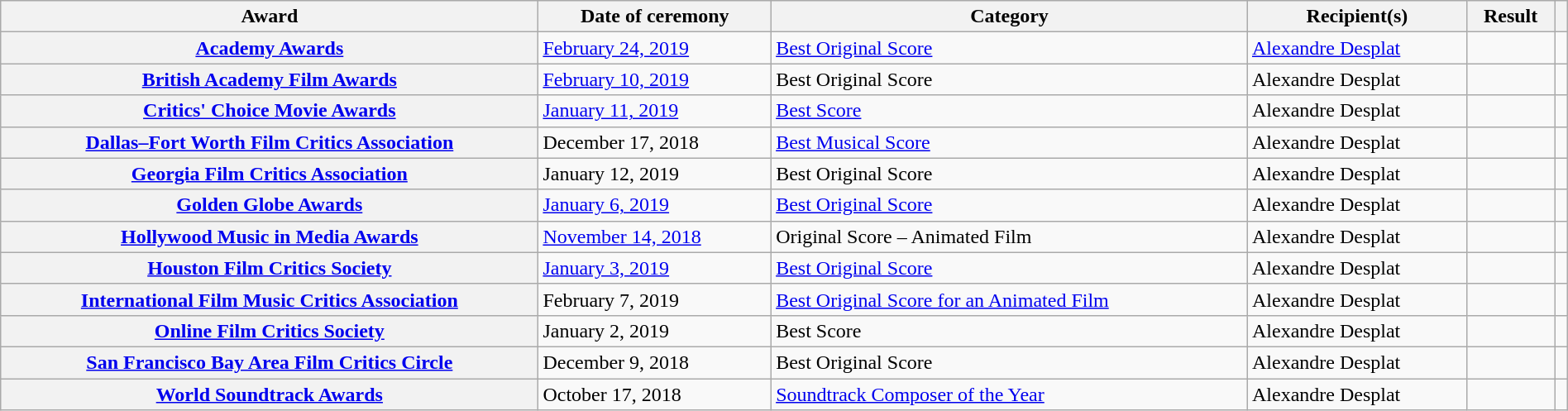<table class="wikitable sortable plainrowheaders" style="width: 100%;">
<tr>
<th scope="col">Award</th>
<th scope="col">Date of ceremony</th>
<th scope="col">Category</th>
<th scope="col">Recipient(s)</th>
<th scope="col">Result</th>
<th scope="col" class="unsortable"></th>
</tr>
<tr>
<th scope="row"><a href='#'>Academy Awards</a></th>
<td><a href='#'>February 24, 2019</a></td>
<td><a href='#'>Best Original Score</a></td>
<td><a href='#'>Alexandre Desplat</a></td>
<td></td>
<td style="text-align:center;"></td>
</tr>
<tr>
<th scope="row"><a href='#'>British Academy Film Awards</a></th>
<td><a href='#'>February 10, 2019</a></td>
<td>Best Original Score</td>
<td>Alexandre Desplat</td>
<td></td>
<td style="text-align:center;"></td>
</tr>
<tr>
<th scope="row"><a href='#'>Critics' Choice Movie Awards</a></th>
<td><a href='#'>January 11, 2019</a></td>
<td><a href='#'>Best Score</a></td>
<td>Alexandre Desplat</td>
<td></td>
<td style="text-align:center;"></td>
</tr>
<tr>
<th scope="row"><a href='#'>Dallas–Fort Worth Film Critics Association</a></th>
<td>December 17, 2018</td>
<td><a href='#'>Best Musical Score</a></td>
<td>Alexandre Desplat</td>
<td></td>
<td style="text-align:center;"></td>
</tr>
<tr>
<th scope="row"><a href='#'>Georgia Film Critics Association</a></th>
<td>January 12, 2019</td>
<td>Best Original Score</td>
<td>Alexandre Desplat</td>
<td></td>
<td style="text-align:center;"></td>
</tr>
<tr>
<th scope="row"><a href='#'>Golden Globe Awards</a></th>
<td><a href='#'>January 6, 2019</a></td>
<td><a href='#'>Best Original Score</a></td>
<td>Alexandre Desplat</td>
<td></td>
<td style="text-align:center;"></td>
</tr>
<tr>
<th scope="row"><a href='#'>Hollywood Music in Media Awards</a></th>
<td><a href='#'>November 14, 2018</a></td>
<td>Original Score – Animated Film</td>
<td>Alexandre Desplat</td>
<td></td>
<td style="text-align:center;"></td>
</tr>
<tr>
<th scope="row"><a href='#'>Houston Film Critics Society</a></th>
<td><a href='#'>January 3, 2019</a></td>
<td><a href='#'>Best Original Score</a></td>
<td>Alexandre Desplat</td>
<td></td>
<td style="text-align:center;"></td>
</tr>
<tr>
<th scope="row"><a href='#'>International Film Music Critics Association</a></th>
<td>February 7, 2019</td>
<td><a href='#'>Best Original Score for an Animated Film</a></td>
<td>Alexandre Desplat</td>
<td></td>
<td style="text-align:center;"><br></td>
</tr>
<tr>
<th scope="row"><a href='#'>Online Film Critics Society</a></th>
<td>January 2, 2019</td>
<td>Best Score</td>
<td>Alexandre Desplat</td>
<td></td>
<td style="text-align:center;"></td>
</tr>
<tr>
<th scope="row"><a href='#'>San Francisco Bay Area Film Critics Circle</a></th>
<td>December 9, 2018</td>
<td>Best Original Score</td>
<td>Alexandre Desplat</td>
<td></td>
<td style="text-align:center;"></td>
</tr>
<tr>
<th scope="row"><a href='#'>World Soundtrack Awards</a></th>
<td>October 17, 2018</td>
<td><a href='#'>Soundtrack Composer of the Year</a></td>
<td>Alexandre Desplat</td>
<td></td>
<td style="text-align:center;"></td>
</tr>
</table>
